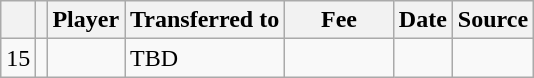<table class="wikitable plainrowheaders sortable">
<tr>
<th></th>
<th></th>
<th scope=col>Player</th>
<th>Transferred to</th>
<th !scope=col; style="width: 65px;">Fee</th>
<th scope=col>Date</th>
<th scope=col>Source</th>
</tr>
<tr>
<td align=center>15</td>
<td align=center></td>
<td></td>
<td>TBD</td>
<td></td>
<td></td>
<td></td>
</tr>
</table>
